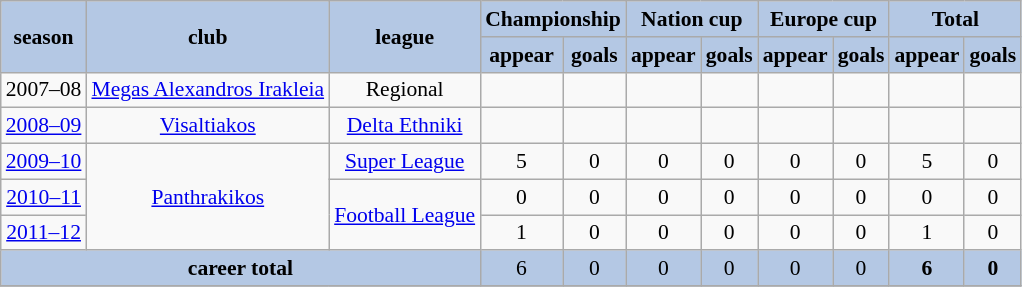<table class="wikitable" style="text-align:center; font-size:90%">
<tr bgcolor=#b4c8e4>
<td rowspan=2><strong>season</strong></td>
<td rowspan=2><strong>club</strong></td>
<td rowspan=2><strong>league</strong></td>
<td colspan=2><strong>Championship</strong></td>
<td colspan=2><strong>Nation cup</strong></td>
<td colspan=2><strong>Europe cup</strong></td>
<td colspan=2><strong>Total</strong></td>
</tr>
<tr bgcolor=#b4c8e4>
<td><strong>appear</strong></td>
<td><strong>goals</strong></td>
<td><strong>appear</strong></td>
<td><strong>goals</strong></td>
<td><strong>appear</strong></td>
<td><strong>goals</strong></td>
<td><strong>appear</strong></td>
<td><strong>goals</strong></td>
</tr>
<tr>
<td>2007–08</td>
<td rowspan=1><a href='#'>Megas Alexandros Irakleia</a></td>
<td rowspan=1>Regional</td>
<td></td>
<td></td>
<td></td>
<td></td>
<td></td>
<td></td>
<td></td>
<td></td>
</tr>
<tr>
<td><a href='#'>2008–09</a></td>
<td rowspan=1><a href='#'>Visaltiakos</a></td>
<td rowspan=1><a href='#'>Delta Ethniki</a></td>
<td></td>
<td></td>
<td></td>
<td></td>
<td></td>
<td></td>
<td></td>
<td></td>
</tr>
<tr>
<td><a href='#'>2009–10</a></td>
<td rowspan=3><a href='#'>Panthrakikos</a></td>
<td rowspan=1><a href='#'>Super League</a></td>
<td>5</td>
<td>0</td>
<td>0</td>
<td>0</td>
<td>0</td>
<td>0</td>
<td>5</td>
<td>0</td>
</tr>
<tr>
<td><a href='#'>2010–11</a></td>
<td rowspan=2><a href='#'>Football League</a></td>
<td>0</td>
<td>0</td>
<td>0</td>
<td>0</td>
<td>0</td>
<td>0</td>
<td>0</td>
<td>0</td>
</tr>
<tr>
<td><a href='#'>2011–12</a></td>
<td>1</td>
<td>0</td>
<td>0</td>
<td>0</td>
<td>0</td>
<td>0</td>
<td>1</td>
<td>0</td>
</tr>
<tr bgcolor=#b4c8e4>
<td colspan=3><strong>career total</strong></td>
<td>6</td>
<td>0</td>
<td>0</td>
<td>0</td>
<td>0</td>
<td>0</td>
<td><strong>6</strong></td>
<td><strong>0</strong></td>
</tr>
<tr>
</tr>
</table>
